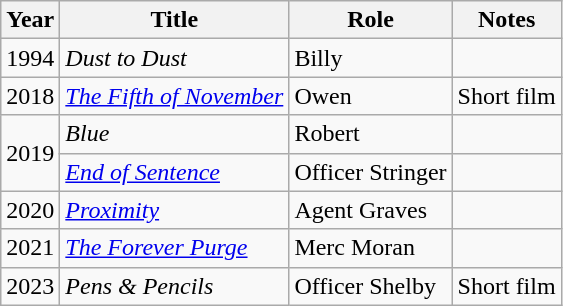<table class="wikitable">
<tr>
<th>Year</th>
<th>Title</th>
<th>Role</th>
<th>Notes</th>
</tr>
<tr>
<td>1994</td>
<td><em>Dust to Dust</em></td>
<td>Billy</td>
<td></td>
</tr>
<tr>
<td>2018</td>
<td><em><a href='#'>The Fifth of November</a></em></td>
<td>Owen</td>
<td>Short film</td>
</tr>
<tr>
<td rowspan="2">2019</td>
<td><em>Blue</em></td>
<td>Robert</td>
<td></td>
</tr>
<tr>
<td><em><a href='#'>End of Sentence</a></em></td>
<td>Officer Stringer</td>
<td></td>
</tr>
<tr>
<td>2020</td>
<td><em><a href='#'>Proximity</a></em></td>
<td>Agent Graves</td>
<td></td>
</tr>
<tr>
<td>2021</td>
<td><em><a href='#'>The Forever Purge</a></em></td>
<td>Merc Moran</td>
<td></td>
</tr>
<tr>
<td>2023</td>
<td><em>Pens & Pencils</em></td>
<td>Officer Shelby</td>
<td>Short film</td>
</tr>
</table>
